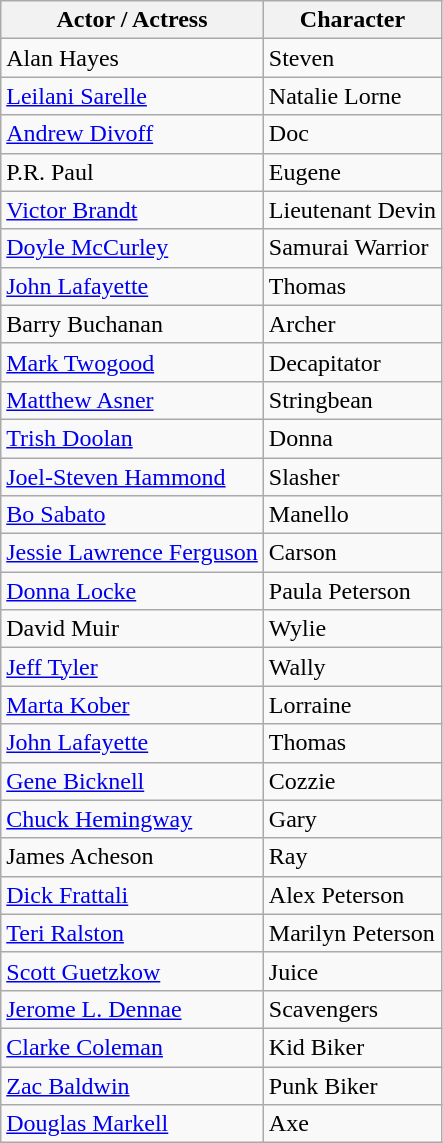<table class="wikitable">
<tr>
<th>Actor / Actress</th>
<th>Character</th>
</tr>
<tr>
<td>Alan Hayes</td>
<td>Steven</td>
</tr>
<tr>
<td><a href='#'>Leilani Sarelle</a></td>
<td>Natalie Lorne</td>
</tr>
<tr>
<td><a href='#'>Andrew Divoff</a></td>
<td>Doc</td>
</tr>
<tr>
<td>P.R. Paul</td>
<td>Eugene</td>
</tr>
<tr>
<td><a href='#'>Victor Brandt</a></td>
<td>Lieutenant Devin</td>
</tr>
<tr>
<td><a href='#'>Doyle McCurley</a></td>
<td>Samurai Warrior</td>
</tr>
<tr>
<td><a href='#'>John Lafayette</a></td>
<td>Thomas</td>
</tr>
<tr>
<td>Barry Buchanan</td>
<td>Archer</td>
</tr>
<tr>
<td><a href='#'>Mark Twogood</a></td>
<td>Decapitator</td>
</tr>
<tr>
<td><a href='#'>Matthew Asner</a></td>
<td>Stringbean</td>
</tr>
<tr>
<td><a href='#'>Trish Doolan</a></td>
<td>Donna</td>
</tr>
<tr>
<td><a href='#'>Joel-Steven Hammond</a></td>
<td>Slasher</td>
</tr>
<tr>
<td><a href='#'>Bo Sabato</a></td>
<td>Manello</td>
</tr>
<tr>
<td><a href='#'>Jessie Lawrence Ferguson</a></td>
<td>Carson</td>
</tr>
<tr>
<td><a href='#'>Donna Locke</a></td>
<td>Paula Peterson</td>
</tr>
<tr>
<td>David Muir</td>
<td>Wylie</td>
</tr>
<tr>
<td><a href='#'>Jeff Tyler</a></td>
<td>Wally</td>
</tr>
<tr>
<td><a href='#'>Marta Kober</a></td>
<td>Lorraine</td>
</tr>
<tr>
<td><a href='#'>John Lafayette</a></td>
<td>Thomas</td>
</tr>
<tr>
<td><a href='#'>Gene Bicknell</a></td>
<td>Cozzie</td>
</tr>
<tr>
<td><a href='#'>Chuck Hemingway</a></td>
<td>Gary</td>
</tr>
<tr>
<td>James Acheson</td>
<td>Ray</td>
</tr>
<tr>
<td><a href='#'>Dick Frattali</a></td>
<td>Alex Peterson</td>
</tr>
<tr>
<td><a href='#'>Teri Ralston</a></td>
<td>Marilyn Peterson</td>
</tr>
<tr>
<td><a href='#'>Scott Guetzkow</a></td>
<td>Juice</td>
</tr>
<tr>
<td><a href='#'>Jerome L. Dennae</a></td>
<td>Scavengers</td>
</tr>
<tr>
<td><a href='#'>Clarke Coleman</a></td>
<td>Kid Biker</td>
</tr>
<tr>
<td><a href='#'>Zac Baldwin</a></td>
<td>Punk Biker</td>
</tr>
<tr>
<td><a href='#'>Douglas Markell</a></td>
<td>Axe</td>
</tr>
</table>
